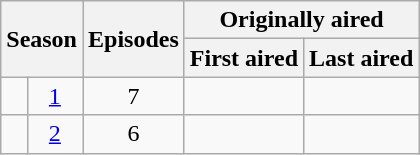<table class="wikitable plainrowheaders" style="text-align:center;">
<tr>
<th colspan="2" rowspan="2">Season</th>
<th rowspan="2">Episodes</th>
<th colspan="2">Originally aired</th>
</tr>
<tr>
<th>First aired</th>
<th>Last aired</th>
</tr>
<tr>
<td style="background:"></td>
<td><a href='#'>1</a></td>
<td>7</td>
<td></td>
<td></td>
</tr>
<tr>
<td style="background:"></td>
<td><a href='#'>2</a></td>
<td>6</td>
<td></td>
<td></td>
</tr>
</table>
